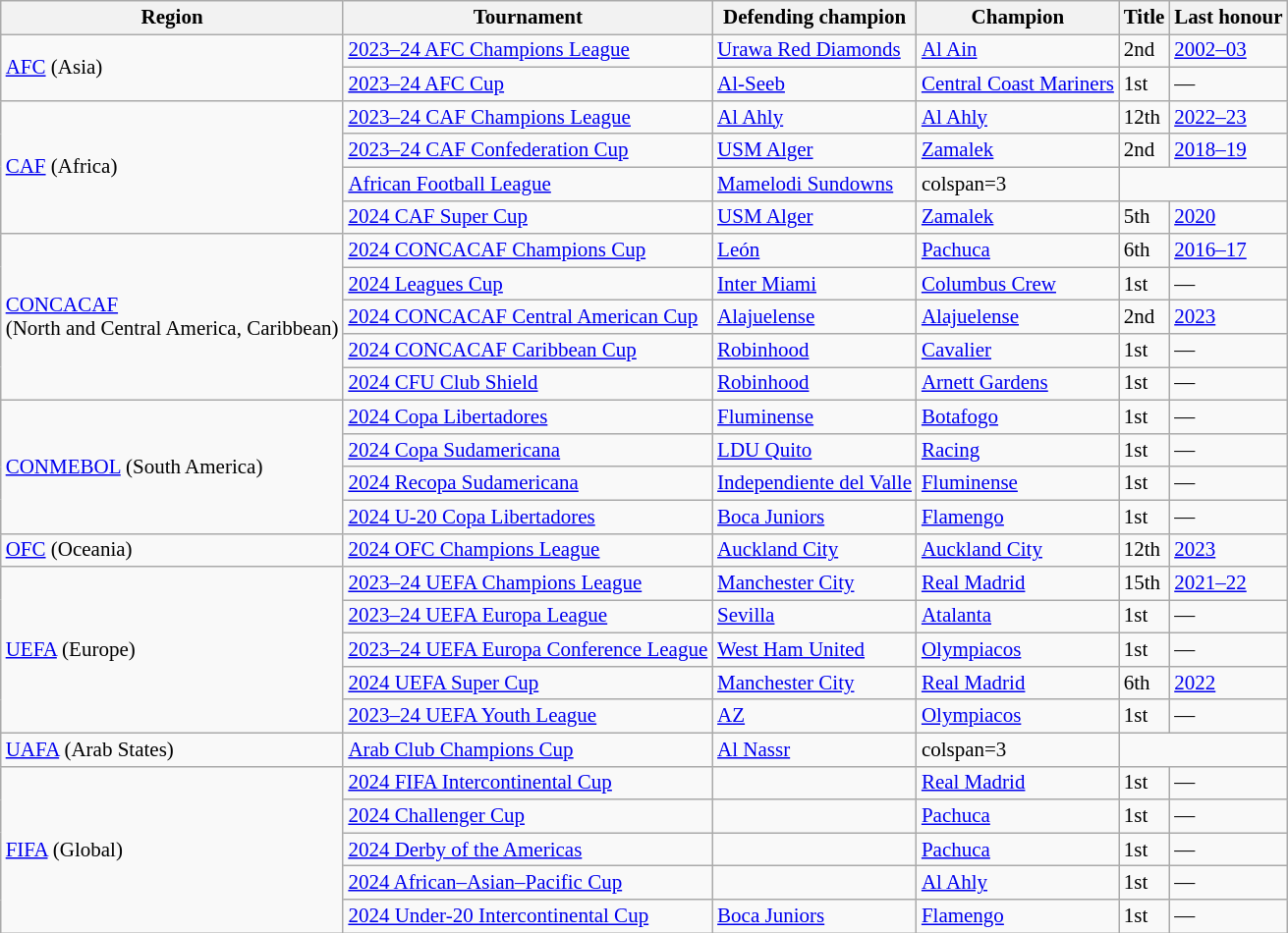<table class=wikitable style="font-size:14px">
<tr>
<th>Region</th>
<th>Tournament</th>
<th>Defending champion</th>
<th>Champion</th>
<th>Title</th>
<th>Last honour</th>
</tr>
<tr>
<td rowspan=2><a href='#'>AFC</a> (Asia)</td>
<td><a href='#'>2023–24 AFC Champions League</a></td>
<td> <a href='#'>Urawa Red Diamonds</a></td>
<td> <a href='#'>Al Ain</a></td>
<td>2nd</td>
<td><a href='#'>2002–03</a></td>
</tr>
<tr>
<td><a href='#'>2023–24 AFC Cup</a></td>
<td> <a href='#'>Al-Seeb</a></td>
<td> <a href='#'>Central Coast Mariners</a></td>
<td>1st</td>
<td>—</td>
</tr>
<tr>
<td rowspan=4><a href='#'>CAF</a> (Africa)</td>
<td><a href='#'>2023–24 CAF Champions League</a></td>
<td> <a href='#'>Al Ahly</a></td>
<td> <a href='#'>Al Ahly</a></td>
<td>12th</td>
<td><a href='#'>2022–23</a></td>
</tr>
<tr>
<td><a href='#'>2023–24 CAF Confederation Cup</a></td>
<td> <a href='#'>USM Alger</a></td>
<td> <a href='#'>Zamalek</a></td>
<td>2nd</td>
<td><a href='#'>2018–19</a></td>
</tr>
<tr>
<td><a href='#'>African Football League</a></td>
<td> <a href='#'>Mamelodi Sundowns</a></td>
<td>colspan=3 </td>
</tr>
<tr>
<td><a href='#'>2024 CAF Super Cup</a></td>
<td> <a href='#'>USM Alger</a></td>
<td> <a href='#'>Zamalek</a></td>
<td>5th</td>
<td><a href='#'>2020</a></td>
</tr>
<tr>
<td rowspan=5><a href='#'>CONCACAF</a><br>(North and Central America, Caribbean)</td>
<td><a href='#'>2024 CONCACAF Champions Cup</a></td>
<td> <a href='#'>León</a></td>
<td> <a href='#'>Pachuca</a></td>
<td>6th</td>
<td><a href='#'>2016–17</a></td>
</tr>
<tr>
<td><a href='#'>2024 Leagues Cup</a></td>
<td> <a href='#'>Inter Miami</a></td>
<td> <a href='#'>Columbus Crew</a></td>
<td>1st</td>
<td>—</td>
</tr>
<tr>
<td><a href='#'>2024 CONCACAF Central American Cup</a></td>
<td> <a href='#'>Alajuelense</a></td>
<td> <a href='#'>Alajuelense</a></td>
<td>2nd</td>
<td><a href='#'>2023</a></td>
</tr>
<tr>
<td><a href='#'>2024 CONCACAF Caribbean Cup</a></td>
<td> <a href='#'>Robinhood</a></td>
<td> <a href='#'>Cavalier</a></td>
<td>1st</td>
<td>—</td>
</tr>
<tr>
<td><a href='#'>2024 CFU Club Shield</a></td>
<td> <a href='#'>Robinhood</a></td>
<td> <a href='#'>Arnett Gardens</a></td>
<td>1st</td>
<td>—</td>
</tr>
<tr>
<td rowspan=4><a href='#'>CONMEBOL</a> (South America)</td>
<td><a href='#'>2024 Copa Libertadores</a></td>
<td> <a href='#'>Fluminense</a></td>
<td> <a href='#'>Botafogo</a></td>
<td>1st</td>
<td>—</td>
</tr>
<tr>
<td><a href='#'>2024 Copa Sudamericana</a></td>
<td> <a href='#'>LDU Quito</a></td>
<td> <a href='#'>Racing</a></td>
<td>1st</td>
<td>—</td>
</tr>
<tr>
<td><a href='#'>2024 Recopa Sudamericana</a></td>
<td> <a href='#'>Independiente del Valle</a></td>
<td> <a href='#'>Fluminense</a></td>
<td>1st</td>
<td>—</td>
</tr>
<tr>
<td><a href='#'>2024 U-20 Copa Libertadores</a></td>
<td> <a href='#'>Boca Juniors</a></td>
<td> <a href='#'>Flamengo</a></td>
<td>1st</td>
<td>—</td>
</tr>
<tr>
<td><a href='#'>OFC</a> (Oceania)</td>
<td><a href='#'>2024 OFC Champions League</a></td>
<td> <a href='#'>Auckland City</a></td>
<td> <a href='#'>Auckland City</a></td>
<td>12th</td>
<td><a href='#'>2023</a></td>
</tr>
<tr>
<td rowspan=5><a href='#'>UEFA</a> (Europe)</td>
<td><a href='#'>2023–24 UEFA Champions League</a></td>
<td> <a href='#'>Manchester City</a></td>
<td> <a href='#'>Real Madrid</a></td>
<td>15th</td>
<td><a href='#'>2021–22</a></td>
</tr>
<tr>
<td><a href='#'>2023–24 UEFA Europa League</a></td>
<td> <a href='#'>Sevilla</a></td>
<td> <a href='#'>Atalanta</a></td>
<td>1st</td>
<td>—</td>
</tr>
<tr>
<td><a href='#'>2023–24 UEFA Europa Conference League</a></td>
<td> <a href='#'>West Ham United</a></td>
<td> <a href='#'>Olympiacos</a></td>
<td>1st</td>
<td>—</td>
</tr>
<tr>
<td><a href='#'>2024 UEFA Super Cup</a></td>
<td> <a href='#'>Manchester City</a></td>
<td> <a href='#'>Real Madrid</a></td>
<td>6th</td>
<td><a href='#'>2022</a></td>
</tr>
<tr>
<td><a href='#'>2023–24 UEFA Youth League</a></td>
<td> <a href='#'>AZ</a></td>
<td> <a href='#'>Olympiacos</a></td>
<td>1st</td>
<td>—</td>
</tr>
<tr>
<td><a href='#'>UAFA</a> (Arab States)</td>
<td><a href='#'>Arab Club Champions Cup</a></td>
<td> <a href='#'>Al Nassr</a></td>
<td>colspan=3 </td>
</tr>
<tr>
<td rowspan=5><a href='#'>FIFA</a> (Global)</td>
<td><a href='#'>2024 FIFA Intercontinental Cup</a></td>
<td></td>
<td> <a href='#'>Real Madrid</a></td>
<td>1st</td>
<td>—</td>
</tr>
<tr>
<td><a href='#'>2024 Challenger Cup</a></td>
<td></td>
<td> <a href='#'>Pachuca</a></td>
<td>1st</td>
<td>—</td>
</tr>
<tr>
<td><a href='#'>2024 Derby of the Americas</a></td>
<td></td>
<td> <a href='#'>Pachuca</a></td>
<td>1st</td>
<td>—</td>
</tr>
<tr>
<td><a href='#'>2024 African–Asian–Pacific Cup</a></td>
<td></td>
<td> <a href='#'>Al Ahly</a></td>
<td>1st</td>
<td>—</td>
</tr>
<tr>
<td><a href='#'>2024 Under-20 Intercontinental Cup</a></td>
<td> <a href='#'>Boca Juniors</a></td>
<td> <a href='#'>Flamengo</a></td>
<td>1st</td>
<td>—</td>
</tr>
</table>
